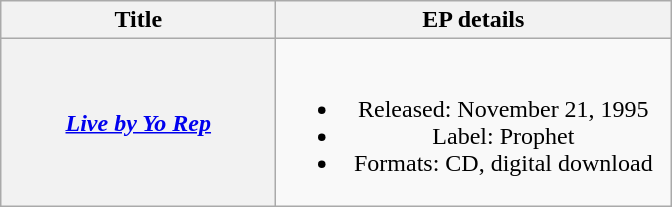<table class="wikitable plainrowheaders" style="text-align:center;">
<tr>
<th scope="col" style="width:11em;">Title</th>
<th scope="col" style="width:16em;">EP details</th>
</tr>
<tr>
<th scope="row"><em><a href='#'>Live by Yo Rep</a></em></th>
<td><br><ul><li>Released: November 21, 1995</li><li>Label: Prophet</li><li>Formats: CD, digital download</li></ul></td>
</tr>
</table>
